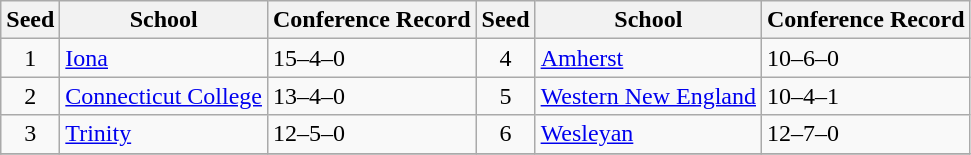<table class="wikitable">
<tr>
<th>Seed</th>
<th>School</th>
<th>Conference Record</th>
<th>Seed</th>
<th>School</th>
<th>Conference Record</th>
</tr>
<tr>
<td align=center>1</td>
<td><a href='#'>Iona</a></td>
<td>15–4–0</td>
<td align=center>4</td>
<td><a href='#'>Amherst</a></td>
<td>10–6–0</td>
</tr>
<tr>
<td align=center>2</td>
<td><a href='#'>Connecticut College</a></td>
<td>13–4–0</td>
<td align=center>5</td>
<td><a href='#'>Western New England</a></td>
<td>10–4–1</td>
</tr>
<tr>
<td align=center>3</td>
<td><a href='#'>Trinity</a></td>
<td>12–5–0</td>
<td align=center>6</td>
<td><a href='#'>Wesleyan</a></td>
<td>12–7–0</td>
</tr>
<tr>
</tr>
</table>
